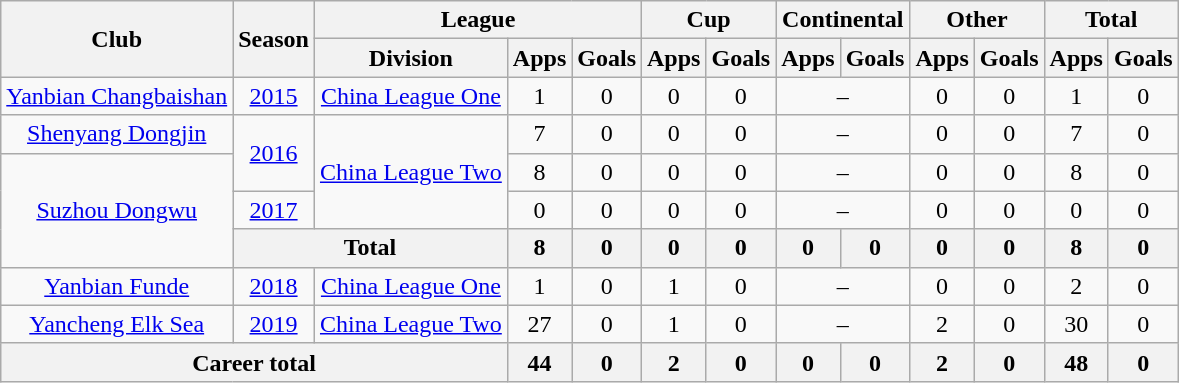<table class="wikitable" style="text-align: center">
<tr>
<th rowspan="2">Club</th>
<th rowspan="2">Season</th>
<th colspan="3">League</th>
<th colspan="2">Cup</th>
<th colspan="2">Continental</th>
<th colspan="2">Other</th>
<th colspan="2">Total</th>
</tr>
<tr>
<th>Division</th>
<th>Apps</th>
<th>Goals</th>
<th>Apps</th>
<th>Goals</th>
<th>Apps</th>
<th>Goals</th>
<th>Apps</th>
<th>Goals</th>
<th>Apps</th>
<th>Goals</th>
</tr>
<tr>
<td><a href='#'>Yanbian Changbaishan</a></td>
<td><a href='#'>2015</a></td>
<td><a href='#'>China League One</a></td>
<td>1</td>
<td>0</td>
<td>0</td>
<td>0</td>
<td colspan="2">–</td>
<td>0</td>
<td>0</td>
<td>1</td>
<td>0</td>
</tr>
<tr>
<td><a href='#'>Shenyang Dongjin</a></td>
<td rowspan="2"><a href='#'>2016</a></td>
<td rowspan="3"><a href='#'>China League Two</a></td>
<td>7</td>
<td>0</td>
<td>0</td>
<td>0</td>
<td colspan="2">–</td>
<td>0</td>
<td>0</td>
<td>7</td>
<td>0</td>
</tr>
<tr>
<td rowspan="3"><a href='#'>Suzhou Dongwu</a></td>
<td>8</td>
<td>0</td>
<td>0</td>
<td>0</td>
<td colspan="2">–</td>
<td>0</td>
<td>0</td>
<td>8</td>
<td>0</td>
</tr>
<tr>
<td><a href='#'>2017</a></td>
<td>0</td>
<td>0</td>
<td>0</td>
<td>0</td>
<td colspan="2">–</td>
<td>0</td>
<td>0</td>
<td>0</td>
<td>0</td>
</tr>
<tr>
<th colspan=2>Total</th>
<th>8</th>
<th>0</th>
<th>0</th>
<th>0</th>
<th>0</th>
<th>0</th>
<th>0</th>
<th>0</th>
<th>8</th>
<th>0</th>
</tr>
<tr>
<td><a href='#'>Yanbian Funde</a></td>
<td><a href='#'>2018</a></td>
<td><a href='#'>China League One</a></td>
<td>1</td>
<td>0</td>
<td>1</td>
<td>0</td>
<td colspan="2">–</td>
<td>0</td>
<td>0</td>
<td>2</td>
<td>0</td>
</tr>
<tr>
<td><a href='#'>Yancheng Elk Sea</a></td>
<td><a href='#'>2019</a></td>
<td><a href='#'>China League Two</a></td>
<td>27</td>
<td>0</td>
<td>1</td>
<td>0</td>
<td colspan="2">–</td>
<td>2</td>
<td>0</td>
<td>30</td>
<td>0</td>
</tr>
<tr>
<th colspan=3>Career total</th>
<th>44</th>
<th>0</th>
<th>2</th>
<th>0</th>
<th>0</th>
<th>0</th>
<th>2</th>
<th>0</th>
<th>48</th>
<th>0</th>
</tr>
</table>
